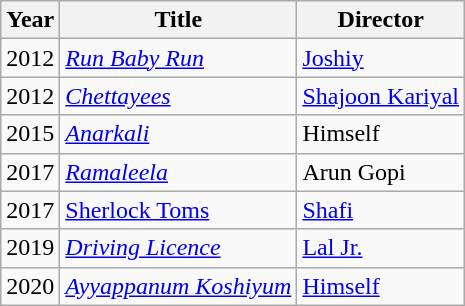<table class="wikitable">
<tr>
<th>Year</th>
<th>Title</th>
<th>Director</th>
</tr>
<tr>
<td>2012</td>
<td><em><a href='#'>Run Baby Run</a></em></td>
<td><a href='#'>Joshiy</a></td>
</tr>
<tr>
<td>2012</td>
<td><em><a href='#'>Chettayees</a></em></td>
<td><a href='#'>Shajoon Kariyal</a></td>
</tr>
<tr>
<td>2015</td>
<td><em><a href='#'>Anarkali</a></em></td>
<td>Himself</td>
</tr>
<tr>
<td>2017</td>
<td><em><a href='#'>Ramaleela</a></em></td>
<td>Arun Gopi</td>
</tr>
<tr>
<td>2017</td>
<td><a href='#'>Sherlock Toms</a></td>
<td><a href='#'>Shafi</a></td>
</tr>
<tr>
<td>2019</td>
<td><em><a href='#'>Driving Licence</a> </em></td>
<td><a href='#'>Lal Jr.</a></td>
</tr>
<tr>
<td>2020</td>
<td><em><a href='#'>Ayyappanum Koshiyum</a></em></td>
<td><a href='#'>Himself</a></td>
</tr>
</table>
